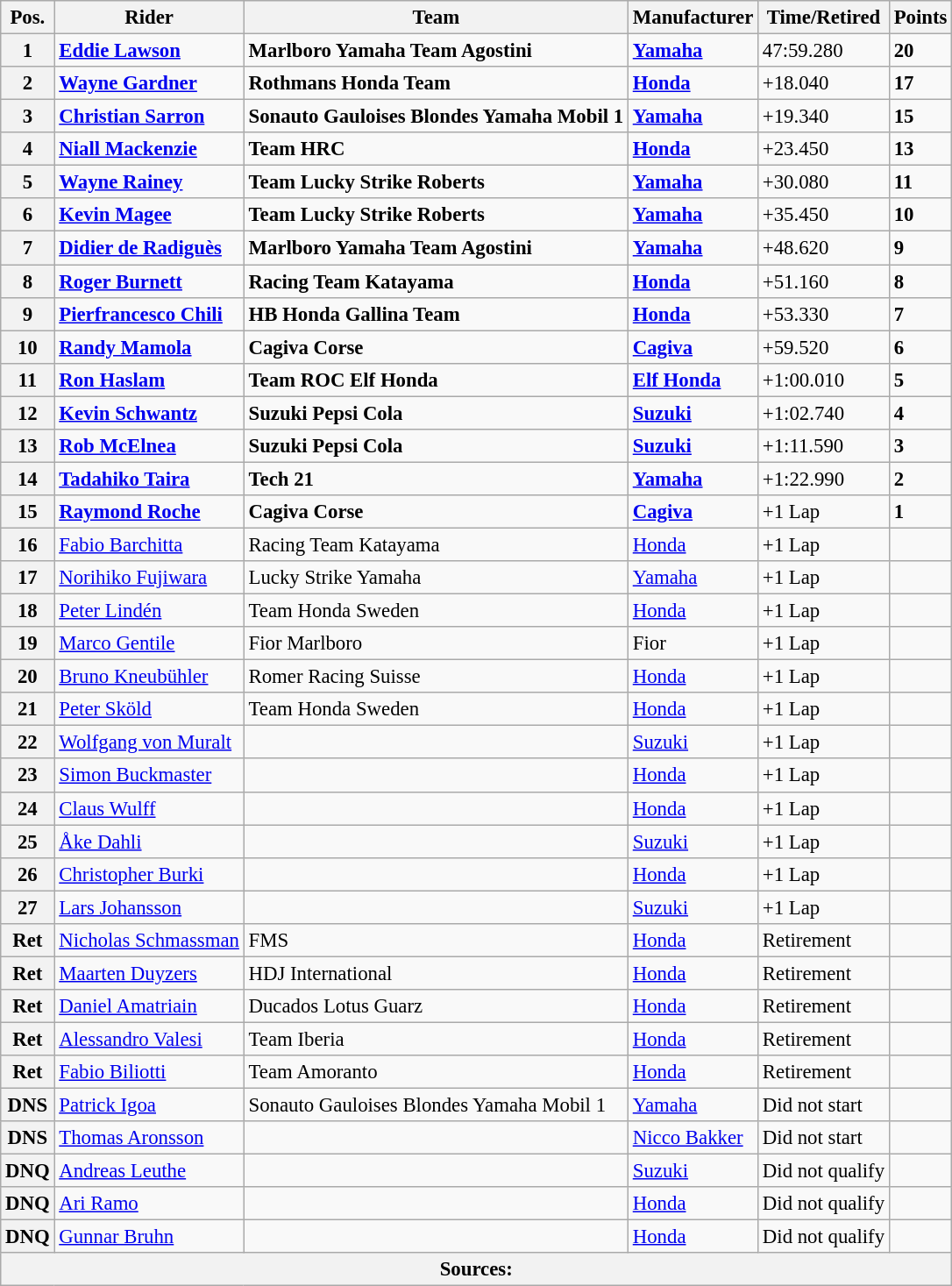<table class="wikitable" style="font-size: 95%;">
<tr>
<th>Pos.</th>
<th>Rider</th>
<th>Team</th>
<th>Manufacturer</th>
<th>Time/Retired</th>
<th>Points</th>
</tr>
<tr>
<th>1</th>
<td> <strong><a href='#'>Eddie Lawson</a></strong></td>
<td><strong>Marlboro Yamaha Team Agostini</strong></td>
<td><strong><a href='#'>Yamaha</a></strong></td>
<td>47:59.280</td>
<td><strong>20</strong></td>
</tr>
<tr>
<th>2</th>
<td> <strong><a href='#'>Wayne Gardner</a></strong></td>
<td><strong>Rothmans Honda Team</strong></td>
<td><strong><a href='#'>Honda</a></strong></td>
<td>+18.040</td>
<td><strong>17</strong></td>
</tr>
<tr>
<th>3</th>
<td> <strong><a href='#'>Christian Sarron</a></strong></td>
<td><strong>Sonauto Gauloises Blondes Yamaha Mobil 1</strong></td>
<td><strong><a href='#'>Yamaha</a></strong></td>
<td>+19.340</td>
<td><strong>15</strong></td>
</tr>
<tr>
<th>4</th>
<td> <strong><a href='#'>Niall Mackenzie</a></strong></td>
<td><strong>Team HRC</strong></td>
<td><strong><a href='#'>Honda</a></strong></td>
<td>+23.450</td>
<td><strong>13</strong></td>
</tr>
<tr>
<th>5</th>
<td> <strong><a href='#'>Wayne Rainey</a></strong></td>
<td><strong>Team Lucky Strike Roberts</strong></td>
<td><strong><a href='#'>Yamaha</a></strong></td>
<td>+30.080</td>
<td><strong>11</strong></td>
</tr>
<tr>
<th>6</th>
<td> <strong><a href='#'>Kevin Magee</a></strong></td>
<td><strong>Team Lucky Strike Roberts</strong></td>
<td><strong><a href='#'>Yamaha</a></strong></td>
<td>+35.450</td>
<td><strong>10</strong></td>
</tr>
<tr>
<th>7</th>
<td> <strong><a href='#'>Didier de Radiguès</a></strong></td>
<td><strong>Marlboro Yamaha Team Agostini</strong></td>
<td><strong><a href='#'>Yamaha</a></strong></td>
<td>+48.620</td>
<td><strong>9</strong></td>
</tr>
<tr>
<th>8</th>
<td> <strong><a href='#'>Roger Burnett</a></strong></td>
<td><strong>Racing Team Katayama</strong></td>
<td><strong><a href='#'>Honda</a></strong></td>
<td>+51.160</td>
<td><strong>8</strong></td>
</tr>
<tr>
<th>9</th>
<td> <strong><a href='#'>Pierfrancesco Chili</a></strong></td>
<td><strong>HB Honda Gallina Team</strong></td>
<td><strong><a href='#'>Honda</a></strong></td>
<td>+53.330</td>
<td><strong>7</strong></td>
</tr>
<tr>
<th>10</th>
<td> <strong><a href='#'>Randy Mamola</a></strong></td>
<td><strong>Cagiva Corse</strong></td>
<td><strong><a href='#'>Cagiva</a></strong></td>
<td>+59.520</td>
<td><strong>6</strong></td>
</tr>
<tr>
<th>11</th>
<td> <strong><a href='#'>Ron Haslam</a></strong></td>
<td><strong>Team ROC Elf Honda</strong></td>
<td><strong><a href='#'>Elf Honda</a></strong></td>
<td>+1:00.010</td>
<td><strong>5</strong></td>
</tr>
<tr>
<th>12</th>
<td> <strong><a href='#'>Kevin Schwantz</a></strong></td>
<td><strong>Suzuki Pepsi Cola</strong></td>
<td><strong><a href='#'>Suzuki</a></strong></td>
<td>+1:02.740</td>
<td><strong>4</strong></td>
</tr>
<tr>
<th>13</th>
<td> <strong><a href='#'>Rob McElnea</a></strong></td>
<td><strong>Suzuki Pepsi Cola</strong></td>
<td><strong><a href='#'>Suzuki</a></strong></td>
<td>+1:11.590</td>
<td><strong>3</strong></td>
</tr>
<tr>
<th>14</th>
<td> <strong><a href='#'>Tadahiko Taira</a></strong></td>
<td><strong>Tech 21</strong></td>
<td><strong><a href='#'>Yamaha</a></strong></td>
<td>+1:22.990</td>
<td><strong>2</strong></td>
</tr>
<tr>
<th>15</th>
<td> <strong><a href='#'>Raymond Roche</a></strong></td>
<td><strong>Cagiva Corse</strong></td>
<td><strong><a href='#'>Cagiva</a></strong></td>
<td>+1 Lap</td>
<td><strong>1</strong></td>
</tr>
<tr>
<th>16</th>
<td> <a href='#'>Fabio Barchitta</a></td>
<td>Racing Team Katayama</td>
<td><a href='#'>Honda</a></td>
<td>+1 Lap</td>
<td></td>
</tr>
<tr>
<th>17</th>
<td> <a href='#'>Norihiko Fujiwara</a></td>
<td>Lucky Strike Yamaha</td>
<td><a href='#'>Yamaha</a></td>
<td>+1 Lap</td>
<td></td>
</tr>
<tr>
<th>18</th>
<td> <a href='#'>Peter Lindén</a></td>
<td>Team Honda Sweden</td>
<td><a href='#'>Honda</a></td>
<td>+1 Lap</td>
<td></td>
</tr>
<tr>
<th>19</th>
<td> <a href='#'>Marco Gentile</a></td>
<td>Fior Marlboro</td>
<td>Fior</td>
<td>+1 Lap</td>
<td></td>
</tr>
<tr>
<th>20</th>
<td> <a href='#'>Bruno Kneubühler</a></td>
<td>Romer Racing Suisse</td>
<td><a href='#'>Honda</a></td>
<td>+1 Lap</td>
<td></td>
</tr>
<tr>
<th>21</th>
<td> <a href='#'>Peter Sköld</a></td>
<td>Team Honda Sweden</td>
<td><a href='#'>Honda</a></td>
<td>+1 Lap</td>
<td></td>
</tr>
<tr>
<th>22</th>
<td> <a href='#'>Wolfgang von Muralt</a></td>
<td></td>
<td><a href='#'>Suzuki</a></td>
<td>+1 Lap</td>
<td></td>
</tr>
<tr>
<th>23</th>
<td> <a href='#'>Simon Buckmaster</a></td>
<td></td>
<td><a href='#'>Honda</a></td>
<td>+1 Lap</td>
<td></td>
</tr>
<tr>
<th>24</th>
<td> <a href='#'>Claus Wulff</a></td>
<td></td>
<td><a href='#'>Honda</a></td>
<td>+1 Lap</td>
<td></td>
</tr>
<tr>
<th>25</th>
<td> <a href='#'>Åke Dahli</a></td>
<td></td>
<td><a href='#'>Suzuki</a></td>
<td>+1 Lap</td>
<td></td>
</tr>
<tr>
<th>26</th>
<td> <a href='#'>Christopher Burki</a></td>
<td></td>
<td><a href='#'>Honda</a></td>
<td>+1 Lap</td>
<td></td>
</tr>
<tr>
<th>27</th>
<td> <a href='#'>Lars Johansson</a></td>
<td></td>
<td><a href='#'>Suzuki</a></td>
<td>+1 Lap</td>
<td></td>
</tr>
<tr>
<th>Ret</th>
<td> <a href='#'>Nicholas Schmassman</a></td>
<td>FMS</td>
<td><a href='#'>Honda</a></td>
<td>Retirement</td>
<td></td>
</tr>
<tr>
<th>Ret</th>
<td> <a href='#'>Maarten Duyzers</a></td>
<td>HDJ International</td>
<td><a href='#'>Honda</a></td>
<td>Retirement</td>
<td></td>
</tr>
<tr>
<th>Ret</th>
<td> <a href='#'>Daniel Amatriain</a></td>
<td>Ducados Lotus Guarz</td>
<td><a href='#'>Honda</a></td>
<td>Retirement</td>
<td></td>
</tr>
<tr>
<th>Ret</th>
<td> <a href='#'>Alessandro Valesi</a></td>
<td>Team Iberia</td>
<td><a href='#'>Honda</a></td>
<td>Retirement</td>
<td></td>
</tr>
<tr>
<th>Ret</th>
<td> <a href='#'>Fabio Biliotti</a></td>
<td>Team Amoranto</td>
<td><a href='#'>Honda</a></td>
<td>Retirement</td>
<td></td>
</tr>
<tr>
<th>DNS</th>
<td> <a href='#'>Patrick Igoa</a></td>
<td>Sonauto Gauloises Blondes Yamaha Mobil 1</td>
<td><a href='#'>Yamaha</a></td>
<td>Did not start</td>
<td></td>
</tr>
<tr>
<th>DNS</th>
<td> <a href='#'>Thomas Aronsson</a></td>
<td></td>
<td><a href='#'>Nicco Bakker</a></td>
<td>Did not start</td>
<td></td>
</tr>
<tr>
<th>DNQ</th>
<td> <a href='#'>Andreas Leuthe</a></td>
<td></td>
<td><a href='#'>Suzuki</a></td>
<td>Did not qualify</td>
<td></td>
</tr>
<tr>
<th>DNQ</th>
<td> <a href='#'>Ari Ramo</a></td>
<td></td>
<td><a href='#'>Honda</a></td>
<td>Did not qualify</td>
<td></td>
</tr>
<tr>
<th>DNQ</th>
<td> <a href='#'>Gunnar Bruhn</a></td>
<td></td>
<td><a href='#'>Honda</a></td>
<td>Did not qualify</td>
<td></td>
</tr>
<tr>
<th colspan=8>Sources:</th>
</tr>
</table>
